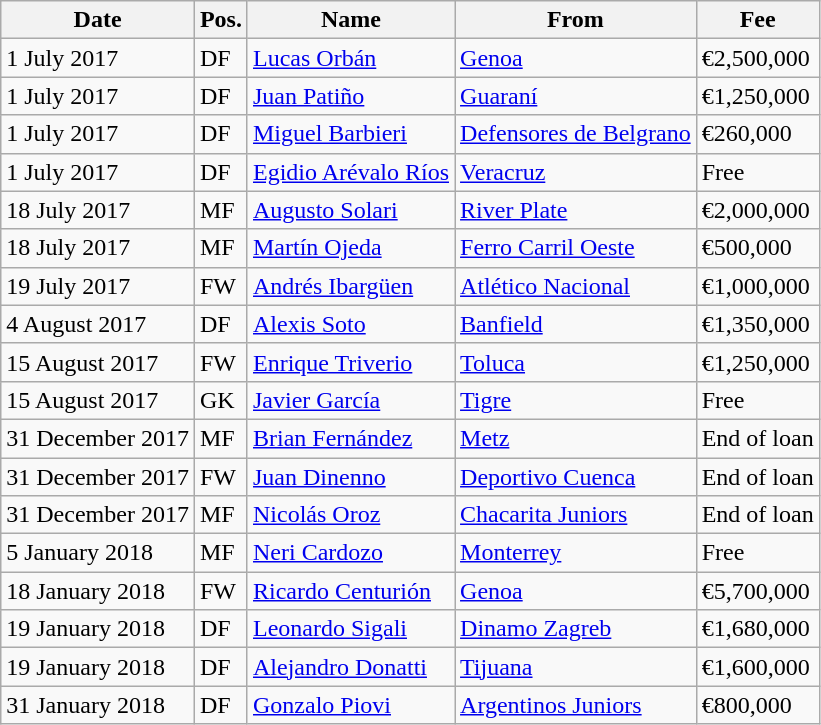<table class="wikitable">
<tr>
<th>Date</th>
<th>Pos.</th>
<th>Name</th>
<th>From</th>
<th>Fee</th>
</tr>
<tr>
<td>1 July 2017</td>
<td>DF</td>
<td> <a href='#'>Lucas Orbán</a></td>
<td> <a href='#'>Genoa</a></td>
<td>€2,500,000</td>
</tr>
<tr>
<td>1 July 2017</td>
<td>DF</td>
<td> <a href='#'>Juan Patiño</a></td>
<td> <a href='#'>Guaraní</a></td>
<td>€1,250,000</td>
</tr>
<tr>
<td>1 July 2017</td>
<td>DF</td>
<td> <a href='#'>Miguel Barbieri</a></td>
<td> <a href='#'>Defensores de Belgrano</a></td>
<td>€260,000</td>
</tr>
<tr>
<td>1 July 2017</td>
<td>DF</td>
<td> <a href='#'>Egidio Arévalo Ríos</a></td>
<td> <a href='#'>Veracruz</a></td>
<td>Free</td>
</tr>
<tr>
<td>18 July 2017</td>
<td>MF</td>
<td> <a href='#'>Augusto Solari</a></td>
<td> <a href='#'>River Plate</a></td>
<td>€2,000,000</td>
</tr>
<tr>
<td>18 July 2017</td>
<td>MF</td>
<td> <a href='#'>Martín Ojeda</a></td>
<td> <a href='#'>Ferro Carril Oeste</a></td>
<td>€500,000</td>
</tr>
<tr>
<td>19 July 2017</td>
<td>FW</td>
<td> <a href='#'>Andrés Ibargüen</a></td>
<td> <a href='#'>Atlético Nacional</a></td>
<td>€1,000,000</td>
</tr>
<tr>
<td>4 August 2017</td>
<td>DF</td>
<td> <a href='#'>Alexis Soto</a></td>
<td> <a href='#'>Banfield</a></td>
<td>€1,350,000</td>
</tr>
<tr>
<td>15 August 2017</td>
<td>FW</td>
<td> <a href='#'>Enrique Triverio</a></td>
<td> <a href='#'>Toluca</a></td>
<td>€1,250,000</td>
</tr>
<tr>
<td>15 August 2017</td>
<td>GK</td>
<td> <a href='#'>Javier García</a></td>
<td> <a href='#'>Tigre</a></td>
<td>Free</td>
</tr>
<tr>
<td>31 December 2017</td>
<td>MF</td>
<td> <a href='#'>Brian Fernández</a></td>
<td> <a href='#'>Metz</a></td>
<td>End of loan</td>
</tr>
<tr>
<td>31 December 2017</td>
<td>FW</td>
<td> <a href='#'>Juan Dinenno</a></td>
<td> <a href='#'>Deportivo Cuenca</a></td>
<td>End of loan</td>
</tr>
<tr>
<td>31 December 2017</td>
<td>MF</td>
<td> <a href='#'>Nicolás Oroz</a></td>
<td> <a href='#'>Chacarita Juniors</a></td>
<td>End of loan</td>
</tr>
<tr>
<td>5 January 2018</td>
<td>MF</td>
<td> <a href='#'>Neri Cardozo</a></td>
<td> <a href='#'>Monterrey</a></td>
<td>Free</td>
</tr>
<tr>
<td>18 January 2018</td>
<td>FW</td>
<td> <a href='#'>Ricardo Centurión</a></td>
<td> <a href='#'>Genoa</a></td>
<td>€5,700,000</td>
</tr>
<tr>
<td>19 January 2018</td>
<td>DF</td>
<td> <a href='#'>Leonardo Sigali</a></td>
<td> <a href='#'>Dinamo Zagreb</a></td>
<td>€1,680,000</td>
</tr>
<tr>
<td>19 January 2018</td>
<td>DF</td>
<td> <a href='#'>Alejandro Donatti</a></td>
<td> <a href='#'>Tijuana</a></td>
<td>€1,600,000</td>
</tr>
<tr>
<td>31 January 2018</td>
<td>DF</td>
<td> <a href='#'>Gonzalo Piovi</a></td>
<td> <a href='#'>Argentinos Juniors</a></td>
<td>€800,000</td>
</tr>
</table>
